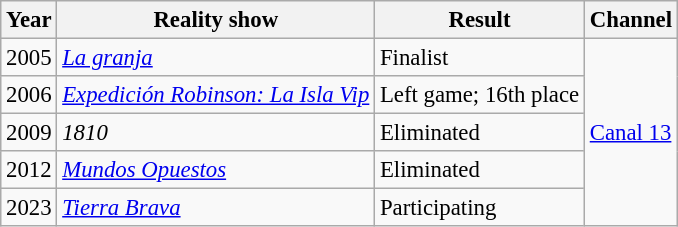<table class="wikitable" style="font-size:95%;">
<tr>
<th>Year</th>
<th>Reality show</th>
<th>Result</th>
<th>Channel</th>
</tr>
<tr>
<td>2005</td>
<td><em><a href='#'>La granja</a></em></td>
<td>Finalist</td>
<td rowspan="5"><a href='#'>Canal 13</a></td>
</tr>
<tr>
<td>2006</td>
<td><em><a href='#'>Expedición Robinson: La Isla Vip</a></em></td>
<td>Left game; 16th place</td>
</tr>
<tr>
<td>2009</td>
<td><em>1810</em></td>
<td>Eliminated</td>
</tr>
<tr>
<td>2012</td>
<td><em><a href='#'>Mundos Opuestos</a></em></td>
<td>Eliminated</td>
</tr>
<tr>
<td>2023</td>
<td><em><a href='#'>Tierra Brava</a></em></td>
<td>Participating</td>
</tr>
</table>
